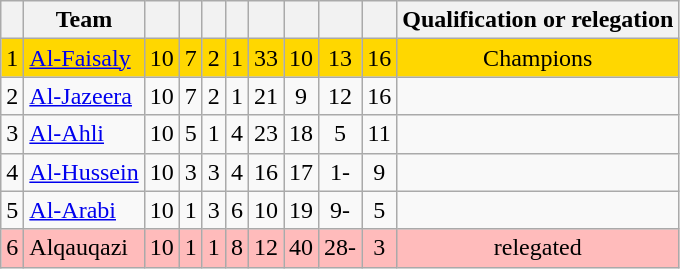<table class="wikitable" style="text-align:center;">
<tr>
<th></th>
<th>Team</th>
<th></th>
<th></th>
<th></th>
<th></th>
<th></th>
<th></th>
<th></th>
<th></th>
<th>Qualification or relegation</th>
</tr>
<tr bgcolor=gold>
<td>1</td>
<td style="text-align:left;"><a href='#'>Al-Faisaly</a></td>
<td>10</td>
<td>7</td>
<td>2</td>
<td>1</td>
<td>33</td>
<td>10</td>
<td>13</td>
<td>16</td>
<td>Champions</td>
</tr>
<tr>
<td>2</td>
<td style="text-align:left;"><a href='#'>Al-Jazeera</a></td>
<td>10</td>
<td>7</td>
<td>2</td>
<td>1</td>
<td>21</td>
<td>9</td>
<td>12</td>
<td>16</td>
<td></td>
</tr>
<tr>
<td>3</td>
<td style="text-align:left;"><a href='#'>Al-Ahli</a></td>
<td>10</td>
<td>5</td>
<td>1</td>
<td>4</td>
<td>23</td>
<td>18</td>
<td>5</td>
<td>11</td>
<td></td>
</tr>
<tr>
<td>4</td>
<td style="text-align:left;"><a href='#'>Al-Hussein</a></td>
<td>10</td>
<td>3</td>
<td>3</td>
<td>4</td>
<td>16</td>
<td>17</td>
<td>1-</td>
<td>9</td>
<td></td>
</tr>
<tr bgcolor=>
<td>5</td>
<td style="text-align:left;"><a href='#'>Al-Arabi</a></td>
<td>10</td>
<td>1</td>
<td>3</td>
<td>6</td>
<td>10</td>
<td>19</td>
<td>9-</td>
<td>5</td>
<td></td>
</tr>
<tr bgcolor="FFBBBB">
<td>6</td>
<td style="text-align:left;">Alqauqazi</td>
<td>10</td>
<td>1</td>
<td>1</td>
<td>8</td>
<td>12</td>
<td>40</td>
<td>28-</td>
<td>3</td>
<td>relegated</td>
</tr>
</table>
